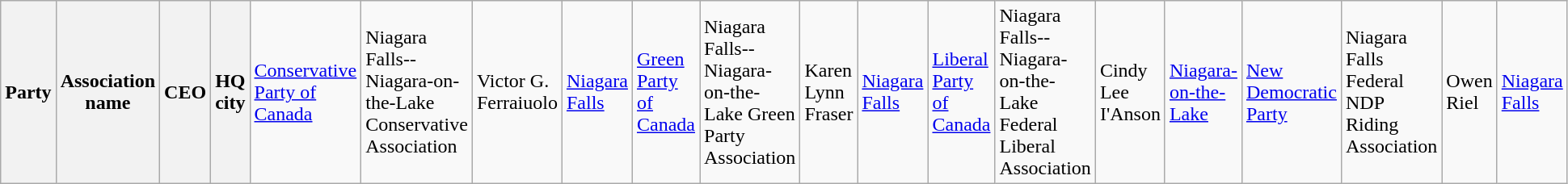<table class="wikitable">
<tr>
<th colspan="2">Party</th>
<th>Association name</th>
<th>CEO</th>
<th>HQ city<br></th>
<td><a href='#'>Conservative Party of Canada</a></td>
<td>Niagara Falls--Niagara-on-the-Lake Conservative Association</td>
<td>Victor G. Ferraiuolo</td>
<td><a href='#'>Niagara Falls</a><br></td>
<td><a href='#'>Green Party of Canada</a></td>
<td>Niagara Falls--Niagara-on-the-Lake Green Party Association</td>
<td>Karen Lynn Fraser</td>
<td><a href='#'>Niagara Falls</a><br></td>
<td><a href='#'>Liberal Party of Canada</a></td>
<td>Niagara Falls--Niagara-on-the-Lake Federal Liberal Association</td>
<td>Cindy Lee I'Anson</td>
<td><a href='#'>Niagara-on-the-Lake</a><br></td>
<td><a href='#'>New Democratic Party</a></td>
<td>Niagara Falls Federal NDP Riding Association</td>
<td>Owen Riel</td>
<td><a href='#'>Niagara Falls</a></td>
</tr>
</table>
